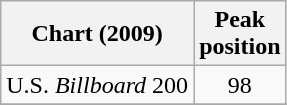<table class="wikitable">
<tr>
<th>Chart (2009)</th>
<th>Peak<br>position</th>
</tr>
<tr>
<td>U.S. <em>Billboard</em> 200</td>
<td align="center">98</td>
</tr>
<tr>
</tr>
</table>
